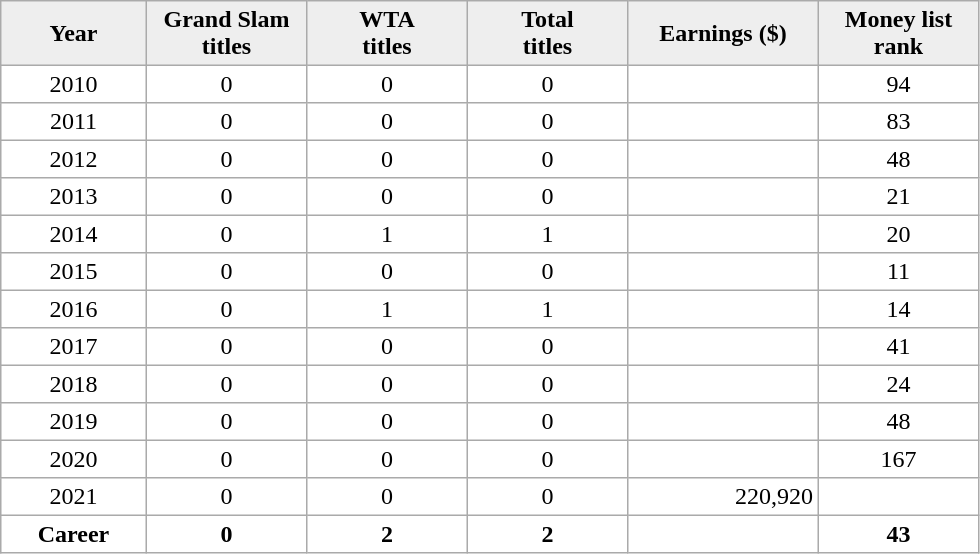<table cellpadding=3 cellspacing=0 border=1 style=border:#aaa;solid:1px;border-collapse:collapse;text-align:center;>
<tr style=background:#eee;font-weight:bold>
<td width="90">Year</td>
<td width="100">Grand Slam <br>titles</td>
<td width="100">WTA <br>titles</td>
<td width="100">Total <br>titles</td>
<td width="120">Earnings ($)</td>
<td width="100">Money list rank</td>
</tr>
<tr>
<td>2010</td>
<td>0</td>
<td>0</td>
<td>0</td>
<td align="right"></td>
<td>94</td>
</tr>
<tr>
<td>2011</td>
<td>0</td>
<td>0</td>
<td>0</td>
<td align="right"></td>
<td>83</td>
</tr>
<tr>
<td>2012</td>
<td>0</td>
<td>0</td>
<td>0</td>
<td align="right"></td>
<td>48</td>
</tr>
<tr>
<td>2013</td>
<td>0</td>
<td>0</td>
<td>0</td>
<td align="right"></td>
<td>21</td>
</tr>
<tr>
<td>2014</td>
<td>0</td>
<td>1</td>
<td>1</td>
<td align="right"></td>
<td>20</td>
</tr>
<tr>
<td>2015</td>
<td>0</td>
<td>0</td>
<td>0</td>
<td align="right"></td>
<td>11</td>
</tr>
<tr>
<td>2016</td>
<td>0</td>
<td>1</td>
<td>1</td>
<td align="right"></td>
<td>14</td>
</tr>
<tr>
<td>2017</td>
<td>0</td>
<td>0</td>
<td>0</td>
<td align="right"></td>
<td>41</td>
</tr>
<tr>
<td>2018</td>
<td>0</td>
<td>0</td>
<td>0</td>
<td align="right"></td>
<td>24</td>
</tr>
<tr>
<td>2019</td>
<td>0</td>
<td>0</td>
<td>0</td>
<td align="right"></td>
<td>48</td>
</tr>
<tr>
<td>2020</td>
<td>0</td>
<td>0</td>
<td>0</td>
<td align="right"></td>
<td>167</td>
</tr>
<tr>
<td>2021</td>
<td>0</td>
<td>0</td>
<td>0</td>
<td align="right">220,920</td>
<td></td>
</tr>
<tr style=font-weight:bold>
<th>Career</th>
<th>0</th>
<th>2</th>
<th>2</th>
<td align="right"></td>
<th>43</th>
</tr>
</table>
